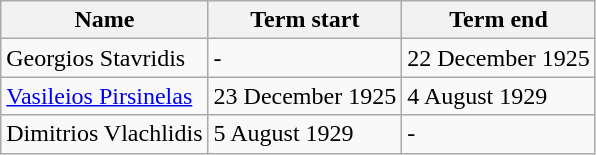<table class="wikitable">
<tr>
<th>Name</th>
<th><strong>Term start</strong></th>
<th><strong>Term end</strong></th>
</tr>
<tr>
<td>Georgios Stavridis</td>
<td>-</td>
<td>22 December 1925</td>
</tr>
<tr>
<td><a href='#'>Vasileios Pirsinelas</a></td>
<td>23 December 1925</td>
<td>4 August 1929</td>
</tr>
<tr>
<td>Dimitrios Vlachlidis</td>
<td>5 August 1929</td>
<td>-</td>
</tr>
</table>
